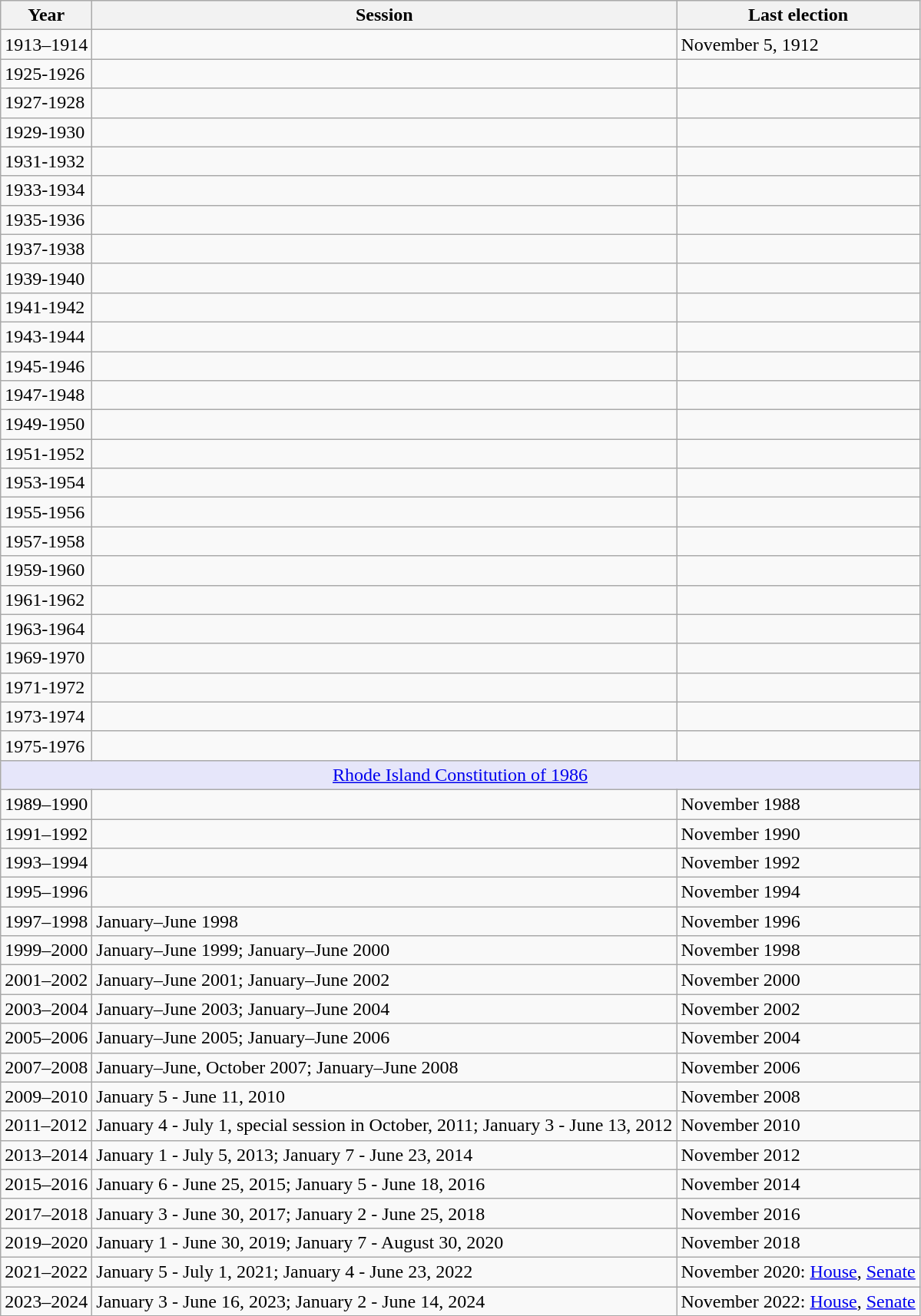<table class="wikitable mw-datatable sticky-header">
<tr>
<th>Year</th>
<th>Session</th>
<th>Last election</th>
</tr>
<tr>
<td>1913–1914</td>
<td></td>
<td>November 5, 1912</td>
</tr>
<tr>
<td>1925-1926</td>
<td></td>
<td></td>
</tr>
<tr>
<td>1927-1928</td>
<td></td>
<td></td>
</tr>
<tr>
<td>1929-1930</td>
<td></td>
<td></td>
</tr>
<tr>
<td>1931-1932</td>
<td></td>
<td></td>
</tr>
<tr>
<td>1933-1934</td>
<td></td>
<td></td>
</tr>
<tr>
<td>1935-1936</td>
<td></td>
<td></td>
</tr>
<tr>
<td>1937-1938</td>
<td></td>
<td></td>
</tr>
<tr>
<td>1939-1940</td>
<td></td>
<td></td>
</tr>
<tr>
<td>1941-1942</td>
<td></td>
<td></td>
</tr>
<tr>
<td>1943-1944</td>
<td></td>
<td></td>
</tr>
<tr>
<td>1945-1946</td>
<td></td>
<td></td>
</tr>
<tr>
<td>1947-1948</td>
<td></td>
<td></td>
</tr>
<tr>
<td>1949-1950</td>
<td></td>
<td></td>
</tr>
<tr>
<td>1951-1952</td>
<td></td>
<td></td>
</tr>
<tr>
<td>1953-1954</td>
<td></td>
<td></td>
</tr>
<tr>
<td>1955-1956</td>
<td></td>
<td></td>
</tr>
<tr>
<td>1957-1958</td>
<td></td>
<td></td>
</tr>
<tr>
<td>1959-1960</td>
<td></td>
<td></td>
</tr>
<tr>
<td>1961-1962</td>
<td></td>
<td></td>
</tr>
<tr>
<td>1963-1964</td>
<td></td>
<td></td>
</tr>
<tr>
<td>1969-1970</td>
<td></td>
<td></td>
</tr>
<tr>
<td>1971-1972</td>
<td></td>
<td></td>
</tr>
<tr>
<td>1973-1974</td>
<td></td>
<td></td>
</tr>
<tr>
<td>1975-1976</td>
<td></td>
<td></td>
</tr>
<tr>
<td colspan=3 style="text-align: center; background-color:#E6E6FA;"><a href='#'>Rhode Island Constitution of 1986</a> </td>
</tr>
<tr>
<td>1989–1990</td>
<td></td>
<td>November 1988</td>
</tr>
<tr>
<td>1991–1992</td>
<td></td>
<td>November 1990</td>
</tr>
<tr>
<td>1993–1994</td>
<td></td>
<td>November 1992</td>
</tr>
<tr>
<td>1995–1996</td>
<td></td>
<td>November 1994</td>
</tr>
<tr>
<td>1997–1998</td>
<td>January–June 1998</td>
<td>November 1996</td>
</tr>
<tr>
<td>1999–2000</td>
<td>January–June 1999; January–June 2000</td>
<td>November 1998</td>
</tr>
<tr>
<td>2001–2002</td>
<td>January–June 2001; January–June 2002</td>
<td>November 2000</td>
</tr>
<tr>
<td>2003–2004</td>
<td>January–June 2003; January–June 2004</td>
<td>November 2002</td>
</tr>
<tr>
<td>2005–2006</td>
<td>January–June 2005; January–June 2006</td>
<td>November 2004</td>
</tr>
<tr>
<td>2007–2008</td>
<td>January–June, October 2007; January–June 2008</td>
<td>November 2006</td>
</tr>
<tr>
<td>2009–2010</td>
<td>January 5 - June 11, 2010</td>
<td>November 2008</td>
</tr>
<tr>
<td>2011–2012</td>
<td>January 4 - July 1, special session in October, 2011; January 3 - June 13, 2012</td>
<td>November 2010</td>
</tr>
<tr>
<td>2013–2014</td>
<td>January 1 - July 5, 2013; January 7 - June 23, 2014</td>
<td>November 2012</td>
</tr>
<tr>
<td>2015–2016</td>
<td>January 6 - June 25, 2015; January 5 - June 18, 2016</td>
<td>November 2014</td>
</tr>
<tr>
<td>2017–2018</td>
<td>January 3 - June 30, 2017; January 2 - June 25, 2018</td>
<td>November 2016</td>
</tr>
<tr>
<td>2019–2020</td>
<td>January 1 - June 30, 2019; January 7 - August 30, 2020</td>
<td>November 2018</td>
</tr>
<tr>
<td>2021–2022</td>
<td>January 5 - July 1, 2021; January 4 - June 23, 2022</td>
<td>November 2020: <a href='#'>House</a>, <a href='#'>Senate</a></td>
</tr>
<tr>
<td>2023–2024</td>
<td>January 3 - June 16, 2023; January 2 - June 14, 2024</td>
<td>November 2022: <a href='#'>House</a>, <a href='#'>Senate</a></td>
</tr>
</table>
